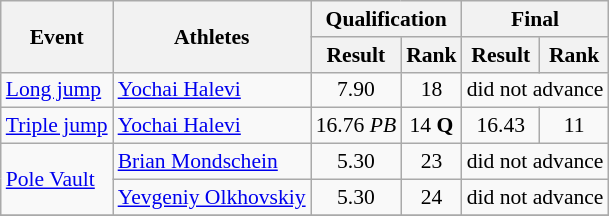<table class="wikitable" border="1" style="font-size:90%">
<tr>
<th rowspan="2">Event</th>
<th rowspan="2">Athletes</th>
<th colspan="2">Qualification</th>
<th colspan="2">Final</th>
</tr>
<tr>
<th>Result</th>
<th>Rank</th>
<th>Result</th>
<th>Rank</th>
</tr>
<tr>
<td><a href='#'>Long jump</a></td>
<td><a href='#'>Yochai Halevi</a></td>
<td align=center>7.90</td>
<td align=center>18</td>
<td align=center colspan=2>did not advance</td>
</tr>
<tr>
<td rowspan="1"><a href='#'>Triple jump</a></td>
<td><a href='#'>Yochai Halevi</a></td>
<td align=center>16.76 <em>PB</em></td>
<td align=center>14 <strong>Q</strong></td>
<td align=center>16.43</td>
<td align=center>11</td>
</tr>
<tr>
<td rowspan="2"><a href='#'>Pole Vault</a></td>
<td><a href='#'>Brian Mondschein</a></td>
<td align=center>5.30</td>
<td align=center>23</td>
<td align=center colspan=2>did not advance</td>
</tr>
<tr>
<td><a href='#'>Yevgeniy Olkhovskiy</a></td>
<td align=center>5.30</td>
<td align=center>24</td>
<td align=center colspan=2>did not advance</td>
</tr>
<tr>
</tr>
</table>
